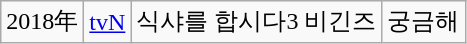<table class="wikitable">
<tr>
<td>2018年</td>
<td><a href='#'>tvN</a></td>
<td>식샤를 합시다3 비긴즈</td>
<td>궁금해</td>
</tr>
</table>
